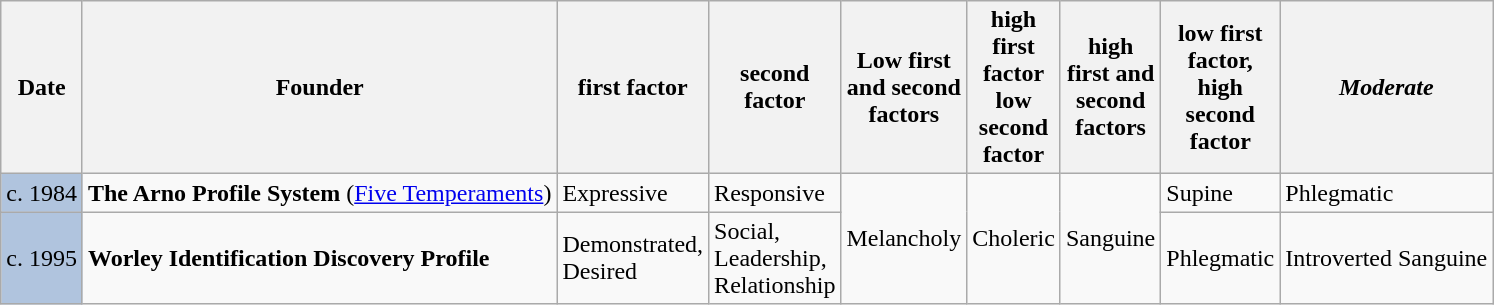<table class="wikitable">
<tr>
<th>Date</th>
<th>Founder</th>
<th width="50">first factor</th>
<th width="50">second factor</th>
<th width="50">Low first and second factors</th>
<th width="50">high first factor low second factor</th>
<th width="50">high first and second factors</th>
<th width="50">low first factor, high second factor</th>
<th><em>Moderate</em></th>
</tr>
<tr>
<td bgcolor="#b0c4de">c. 1984</td>
<td><strong>The Arno Profile System</strong> (<a href='#'>Five Temperaments</a>)</td>
<td>Expressive</td>
<td>Responsive</td>
<td rowspan="2">Melancholy</td>
<td rowspan="2">Choleric</td>
<td rowspan="2">Sanguine</td>
<td>Supine</td>
<td>Phlegmatic</td>
</tr>
<tr>
<td bgcolor="#b0c4de">c. 1995</td>
<td><strong>Worley Identification Discovery Profile</strong></td>
<td>Demonstrated, Desired</td>
<td>Social, Leadership, Relationship</td>
<td>Phlegmatic</td>
<td>Introverted Sanguine</td>
</tr>
</table>
